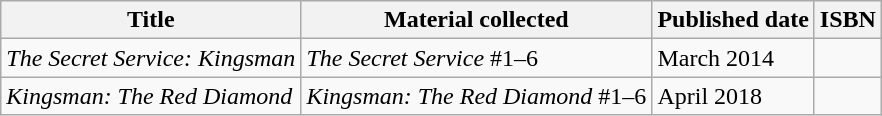<table class="wikitable">
<tr>
<th>Title</th>
<th>Material collected</th>
<th>Published date</th>
<th>ISBN</th>
</tr>
<tr>
<td><em>The Secret Service: Kingsman</em></td>
<td><em>The Secret Service</em> #1–6</td>
<td>March 2014</td>
<td></td>
</tr>
<tr>
<td><em>Kingsman: The Red Diamond</em></td>
<td><em>Kingsman: The Red Diamond</em> #1–6</td>
<td>April 2018</td>
<td></td>
</tr>
</table>
